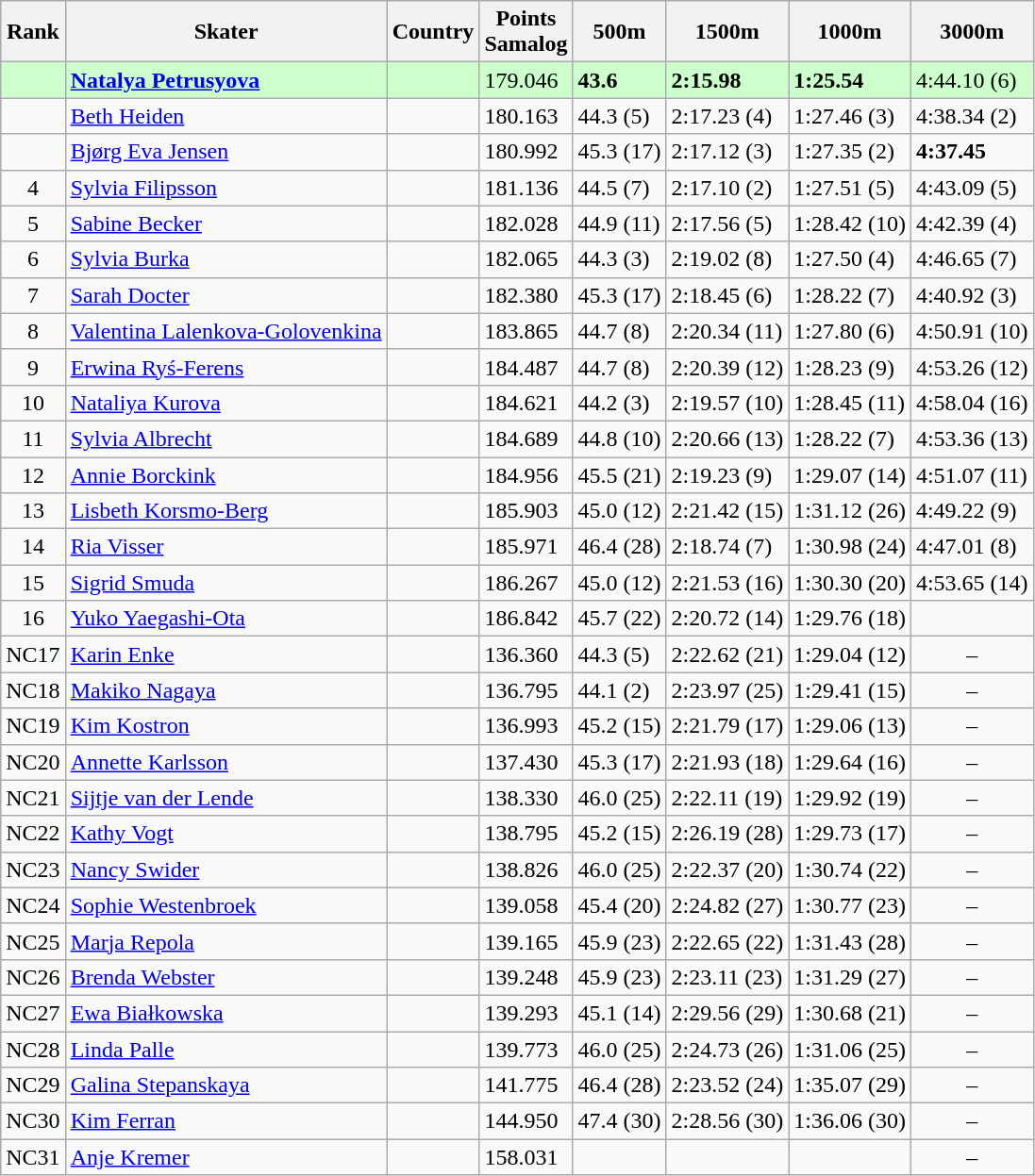<table class="wikitable sortable" style="text-align:left">
<tr>
<th>Rank</th>
<th>Skater</th>
<th>Country</th>
<th>Points <br> Samalog</th>
<th>500m</th>
<th>1500m</th>
<th>1000m</th>
<th>3000m</th>
</tr>
<tr bgcolor=ccffcc>
<td style="text-align:center"></td>
<td><strong><a href='#'>Natalya Petrusyova</a></strong></td>
<td></td>
<td>179.046</td>
<td><strong>43.6</strong> </td>
<td><strong>2:15.98</strong> </td>
<td><strong>1:25.54</strong> </td>
<td>4:44.10 (6)</td>
</tr>
<tr>
<td style="text-align:center"></td>
<td><a href='#'>Beth Heiden</a></td>
<td></td>
<td>180.163</td>
<td>44.3 (5)</td>
<td>2:17.23 (4)</td>
<td>1:27.46 (3)</td>
<td>4:38.34 (2)</td>
</tr>
<tr>
<td style="text-align:center"></td>
<td><a href='#'>Bjørg Eva Jensen</a></td>
<td></td>
<td>180.992</td>
<td>45.3 (17)</td>
<td>2:17.12 (3)</td>
<td>1:27.35 (2)</td>
<td><strong>4:37.45</strong> </td>
</tr>
<tr>
<td style="text-align:center">4</td>
<td><a href='#'>Sylvia Filipsson</a></td>
<td></td>
<td>181.136</td>
<td>44.5 (7)</td>
<td>2:17.10 (2)</td>
<td>1:27.51 (5)</td>
<td>4:43.09 (5)</td>
</tr>
<tr>
<td style="text-align:center">5</td>
<td><a href='#'>Sabine Becker</a></td>
<td></td>
<td>182.028</td>
<td>44.9 (11)</td>
<td>2:17.56 (5)</td>
<td>1:28.42 (10)</td>
<td>4:42.39 (4)</td>
</tr>
<tr>
<td style="text-align:center">6</td>
<td><a href='#'>Sylvia Burka</a></td>
<td></td>
<td>182.065</td>
<td>44.3 (3)</td>
<td>2:19.02 (8)</td>
<td>1:27.50 (4)</td>
<td>4:46.65 (7)</td>
</tr>
<tr>
<td style="text-align:center">7</td>
<td><a href='#'>Sarah Docter</a></td>
<td></td>
<td>182.380</td>
<td>45.3 (17)</td>
<td>2:18.45 (6)</td>
<td>1:28.22 (7)</td>
<td>4:40.92 (3)</td>
</tr>
<tr>
<td style="text-align:center">8</td>
<td><a href='#'>Valentina Lalenkova-Golovenkina</a></td>
<td></td>
<td>183.865</td>
<td>44.7 (8)</td>
<td>2:20.34 (11)</td>
<td>1:27.80 (6)</td>
<td>4:50.91 (10)</td>
</tr>
<tr>
<td style="text-align:center">9</td>
<td><a href='#'>Erwina Ryś-Ferens</a></td>
<td></td>
<td>184.487</td>
<td>44.7 (8)</td>
<td>2:20.39 (12)</td>
<td>1:28.23 (9)</td>
<td>4:53.26 (12)</td>
</tr>
<tr>
<td style="text-align:center">10</td>
<td><a href='#'>Nataliya Kurova</a></td>
<td></td>
<td>184.621</td>
<td>44.2 (3)</td>
<td>2:19.57 (10)</td>
<td>1:28.45 (11)</td>
<td>4:58.04 (16)</td>
</tr>
<tr>
<td style="text-align:center">11</td>
<td><a href='#'>Sylvia Albrecht</a></td>
<td></td>
<td>184.689</td>
<td>44.8 (10)</td>
<td>2:20.66 (13)</td>
<td>1:28.22 (7)</td>
<td>4:53.36 (13)</td>
</tr>
<tr>
<td style="text-align:center">12</td>
<td><a href='#'>Annie Borckink</a></td>
<td></td>
<td>184.956</td>
<td>45.5 (21)</td>
<td>2:19.23 (9)</td>
<td>1:29.07 (14)</td>
<td>4:51.07 (11)</td>
</tr>
<tr>
<td style="text-align:center">13</td>
<td><a href='#'>Lisbeth Korsmo-Berg</a></td>
<td></td>
<td>185.903</td>
<td>45.0 (12)</td>
<td>2:21.42 (15)</td>
<td>1:31.12 (26)</td>
<td>4:49.22 (9)</td>
</tr>
<tr>
<td style="text-align:center">14</td>
<td><a href='#'>Ria Visser</a></td>
<td></td>
<td>185.971</td>
<td>46.4 (28)</td>
<td>2:18.74 (7)</td>
<td>1:30.98 (24)</td>
<td>4:47.01 (8)</td>
</tr>
<tr>
<td style="text-align:center">15</td>
<td><a href='#'>Sigrid Smuda</a></td>
<td></td>
<td>186.267</td>
<td>45.0 (12)</td>
<td>2:21.53 (16)</td>
<td>1:30.30 (20)</td>
<td>4:53.65 (14)</td>
</tr>
<tr>
<td style="text-align:center">16</td>
<td><a href='#'>Yuko Yaegashi-Ota</a></td>
<td></td>
<td>186.842</td>
<td>45.7 (22)</td>
<td>2:20.72 (14)</td>
<td>1:29.76 (18)</td>
<td></td>
</tr>
<tr>
<td style="text-align:center">NC17</td>
<td><a href='#'>Karin Enke</a></td>
<td></td>
<td>136.360</td>
<td>44.3 (5)</td>
<td>2:22.62 (21)</td>
<td>1:29.04 (12)</td>
<td style="text-align:center">–</td>
</tr>
<tr>
<td style="text-align:center">NC18</td>
<td><a href='#'>Makiko Nagaya</a></td>
<td></td>
<td>136.795</td>
<td>44.1 (2)</td>
<td>2:23.97 (25)</td>
<td>1:29.41 (15)</td>
<td style="text-align:center">–</td>
</tr>
<tr>
<td style="text-align:center">NC19</td>
<td><a href='#'>Kim Kostron</a></td>
<td></td>
<td>136.993</td>
<td>45.2 (15)</td>
<td>2:21.79 (17)</td>
<td>1:29.06 (13)</td>
<td style="text-align:center">–</td>
</tr>
<tr>
<td style="text-align:center">NC20</td>
<td><a href='#'>Annette Karlsson</a></td>
<td></td>
<td>137.430</td>
<td>45.3 (17)</td>
<td>2:21.93 (18)</td>
<td>1:29.64 (16)</td>
<td style="text-align:center">–</td>
</tr>
<tr>
<td style="text-align:center">NC21</td>
<td><a href='#'>Sijtje van der Lende</a></td>
<td></td>
<td>138.330</td>
<td>46.0 (25)</td>
<td>2:22.11 (19)</td>
<td>1:29.92 (19)</td>
<td style="text-align:center">–</td>
</tr>
<tr>
<td style="text-align:center">NC22</td>
<td><a href='#'>Kathy Vogt</a></td>
<td></td>
<td>138.795</td>
<td>45.2 (15)</td>
<td>2:26.19 (28)</td>
<td>1:29.73 (17)</td>
<td style="text-align:center">–</td>
</tr>
<tr>
<td style="text-align:center">NC23</td>
<td><a href='#'>Nancy Swider</a></td>
<td></td>
<td>138.826</td>
<td>46.0 (25)</td>
<td>2:22.37 (20)</td>
<td>1:30.74 (22)</td>
<td style="text-align:center">–</td>
</tr>
<tr>
<td style="text-align:center">NC24</td>
<td><a href='#'>Sophie Westenbroek</a></td>
<td></td>
<td>139.058</td>
<td>45.4 (20)</td>
<td>2:24.82 (27)</td>
<td>1:30.77 (23)</td>
<td style="text-align:center">–</td>
</tr>
<tr>
<td style="text-align:center">NC25</td>
<td><a href='#'>Marja Repola</a></td>
<td></td>
<td>139.165</td>
<td>45.9 (23)</td>
<td>2:22.65 (22)</td>
<td>1:31.43 (28)</td>
<td style="text-align:center">–</td>
</tr>
<tr>
<td style="text-align:center">NC26</td>
<td><a href='#'>Brenda Webster</a></td>
<td></td>
<td>139.248</td>
<td>45.9 (23)</td>
<td>2:23.11 (23)</td>
<td>1:31.29 (27)</td>
<td style="text-align:center">–</td>
</tr>
<tr>
<td style="text-align:center">NC27</td>
<td><a href='#'>Ewa Białkowska</a></td>
<td></td>
<td>139.293</td>
<td>45.1 (14)</td>
<td>2:29.56 (29)</td>
<td>1:30.68 (21)</td>
<td style="text-align:center">–</td>
</tr>
<tr>
<td style="text-align:center">NC28</td>
<td><a href='#'>Linda Palle</a></td>
<td></td>
<td>139.773</td>
<td>46.0 (25)</td>
<td>2:24.73 (26)</td>
<td>1:31.06 (25)</td>
<td style="text-align:center">–</td>
</tr>
<tr>
<td style="text-align:center">NC29</td>
<td><a href='#'>Galina Stepanskaya</a></td>
<td></td>
<td>141.775</td>
<td>46.4 (28)</td>
<td>2:23.52 (24)</td>
<td>1:35.07 (29)</td>
<td style="text-align:center">–</td>
</tr>
<tr>
<td style="text-align:center">NC30</td>
<td><a href='#'>Kim Ferran</a></td>
<td></td>
<td>144.950</td>
<td>47.4 (30)</td>
<td>2:28.56 (30)</td>
<td>1:36.06 (30)</td>
<td style="text-align:center">–</td>
</tr>
<tr>
<td style="text-align:center">NC31</td>
<td><a href='#'>Anje Kremer</a></td>
<td></td>
<td>158.031</td>
<td></td>
<td></td>
<td></td>
<td style="text-align:center">–</td>
</tr>
</table>
